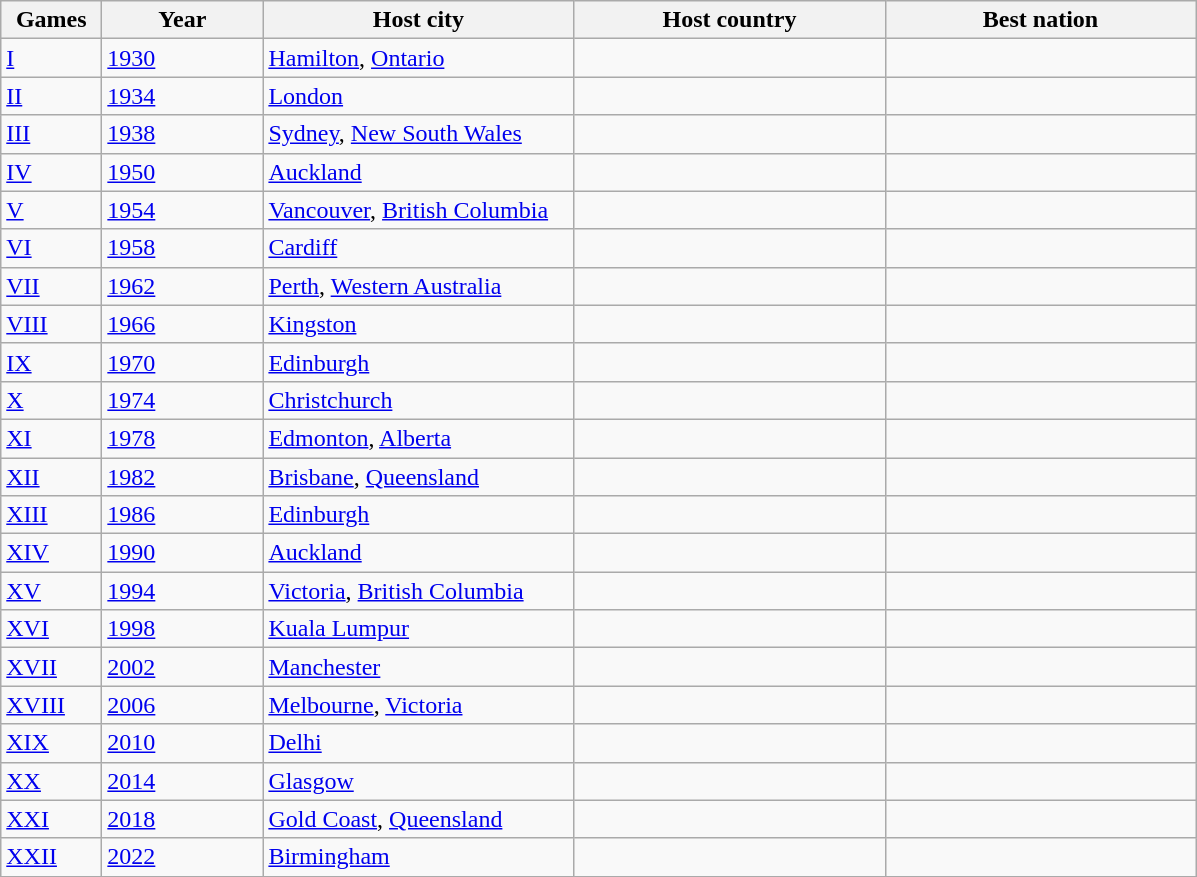<table class="wikitable sortable">
<tr>
<th width=60>Games</th>
<th width=100>Year</th>
<th width=200>Host city</th>
<th width=200>Host country</th>
<th width=200>Best nation</th>
</tr>
<tr>
<td><a href='#'>I</a></td>
<td><a href='#'>1930</a></td>
<td><a href='#'>Hamilton</a>, <a href='#'>Ontario</a></td>
<td></td>
<td></td>
</tr>
<tr>
<td><a href='#'>II</a></td>
<td><a href='#'>1934</a></td>
<td><a href='#'>London</a></td>
<td></td>
<td></td>
</tr>
<tr>
<td><a href='#'>III</a></td>
<td><a href='#'>1938</a></td>
<td><a href='#'>Sydney</a>, <a href='#'>New South Wales</a></td>
<td></td>
<td></td>
</tr>
<tr>
<td><a href='#'>IV</a></td>
<td><a href='#'>1950</a></td>
<td><a href='#'>Auckland</a></td>
<td></td>
<td></td>
</tr>
<tr>
<td><a href='#'>V</a></td>
<td><a href='#'>1954</a></td>
<td><a href='#'>Vancouver</a>, <a href='#'>British Columbia</a></td>
<td></td>
<td></td>
</tr>
<tr>
<td><a href='#'>VI</a></td>
<td><a href='#'>1958</a></td>
<td><a href='#'>Cardiff</a></td>
<td></td>
<td></td>
</tr>
<tr>
<td><a href='#'>VII</a></td>
<td><a href='#'>1962</a></td>
<td><a href='#'>Perth</a>, <a href='#'>Western Australia</a></td>
<td></td>
<td></td>
</tr>
<tr>
<td><a href='#'>VIII</a></td>
<td><a href='#'>1966</a></td>
<td><a href='#'>Kingston</a></td>
<td></td>
<td></td>
</tr>
<tr>
<td><a href='#'>IX</a></td>
<td><a href='#'>1970</a></td>
<td><a href='#'>Edinburgh</a></td>
<td></td>
<td></td>
</tr>
<tr>
<td><a href='#'>X</a></td>
<td><a href='#'>1974</a></td>
<td><a href='#'>Christchurch</a></td>
<td></td>
<td></td>
</tr>
<tr>
<td><a href='#'>XI</a></td>
<td><a href='#'>1978</a></td>
<td><a href='#'>Edmonton</a>, <a href='#'>Alberta</a></td>
<td></td>
<td></td>
</tr>
<tr>
<td><a href='#'>XII</a></td>
<td><a href='#'>1982</a></td>
<td><a href='#'>Brisbane</a>, <a href='#'>Queensland</a></td>
<td></td>
<td></td>
</tr>
<tr>
<td><a href='#'>XIII</a></td>
<td><a href='#'>1986</a></td>
<td><a href='#'>Edinburgh</a></td>
<td></td>
<td></td>
</tr>
<tr>
<td><a href='#'>XIV</a></td>
<td><a href='#'>1990</a></td>
<td><a href='#'>Auckland</a></td>
<td></td>
<td></td>
</tr>
<tr>
<td><a href='#'>XV</a></td>
<td><a href='#'>1994</a></td>
<td><a href='#'>Victoria</a>, <a href='#'>British Columbia</a></td>
<td></td>
<td></td>
</tr>
<tr>
<td><a href='#'>XVI</a></td>
<td><a href='#'>1998</a></td>
<td><a href='#'>Kuala Lumpur</a></td>
<td></td>
<td></td>
</tr>
<tr>
<td><a href='#'>XVII</a></td>
<td><a href='#'>2002</a></td>
<td><a href='#'>Manchester</a></td>
<td></td>
<td></td>
</tr>
<tr>
<td><a href='#'>XVIII</a></td>
<td><a href='#'>2006</a></td>
<td><a href='#'>Melbourne</a>, <a href='#'>Victoria</a></td>
<td></td>
<td></td>
</tr>
<tr>
<td><a href='#'>XIX</a></td>
<td><a href='#'>2010</a></td>
<td><a href='#'>Delhi</a></td>
<td></td>
<td></td>
</tr>
<tr>
<td><a href='#'>XX</a></td>
<td><a href='#'>2014</a></td>
<td><a href='#'>Glasgow</a></td>
<td></td>
<td></td>
</tr>
<tr>
<td><a href='#'>XXI</a></td>
<td><a href='#'>2018</a></td>
<td><a href='#'>Gold Coast</a>, <a href='#'>Queensland</a></td>
<td></td>
<td></td>
</tr>
<tr>
<td><a href='#'>XXII</a></td>
<td><a href='#'>2022</a></td>
<td><a href='#'>Birmingham</a></td>
<td></td>
<td></td>
</tr>
<tr>
</tr>
</table>
